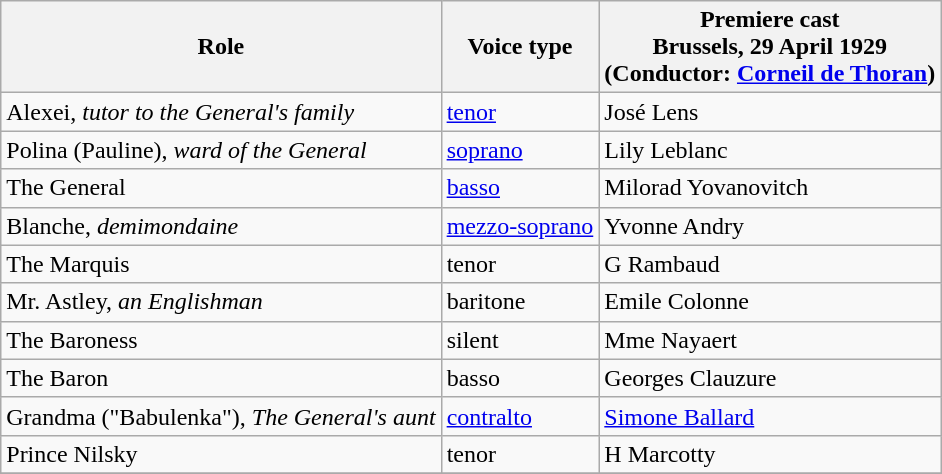<table class="wikitable" border="1">
<tr>
<th>Role</th>
<th>Voice type</th>
<th>Premiere cast<br>Brussels, 29 April 1929<br>(Conductor: <a href='#'>Corneil de Thoran</a>)</th>
</tr>
<tr>
<td>Alexei, <em>tutor to the General's family</em></td>
<td><a href='#'>tenor</a></td>
<td>José Lens</td>
</tr>
<tr>
<td>Polina (Pauline), <em>ward of the General</em></td>
<td><a href='#'>soprano</a></td>
<td>Lily Leblanc</td>
</tr>
<tr>
<td>The General</td>
<td><a href='#'>basso</a></td>
<td>Milorad Yovanovitch</td>
</tr>
<tr>
<td>Blanche, <em>demimondaine</em></td>
<td><a href='#'>mezzo-soprano</a></td>
<td>Yvonne Andry</td>
</tr>
<tr>
<td>The Marquis</td>
<td>tenor</td>
<td>G Rambaud</td>
</tr>
<tr>
<td>Mr. Astley, <em>an Englishman</em></td>
<td>baritone</td>
<td>Emile Colonne</td>
</tr>
<tr>
<td>The Baroness</td>
<td>silent</td>
<td>Mme Nayaert</td>
</tr>
<tr>
<td>The Baron</td>
<td>basso</td>
<td>Georges Clauzure</td>
</tr>
<tr>
<td>Grandma ("Babulenka"), <em>The General's aunt</em></td>
<td><a href='#'>contralto</a></td>
<td><a href='#'>Simone Ballard</a></td>
</tr>
<tr>
<td>Prince Nilsky</td>
<td>tenor</td>
<td>H Marcotty</td>
</tr>
<tr>
</tr>
</table>
